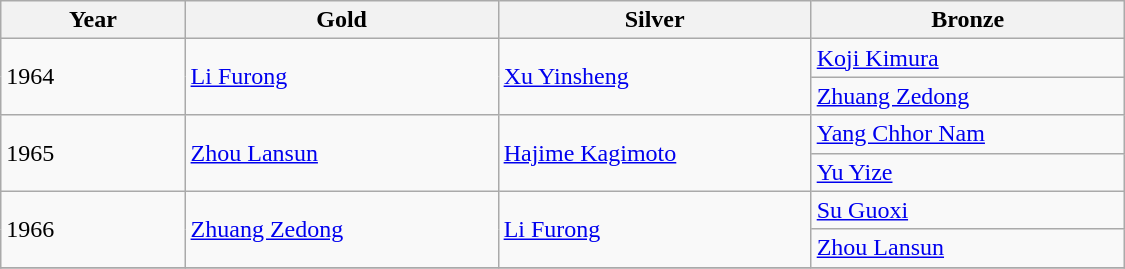<table class="wikitable" style="text-align: left; width: 750px;">
<tr>
<th width="100">Year</th>
<th width="175">Gold</th>
<th width="175">Silver</th>
<th width="175">Bronze</th>
</tr>
<tr>
<td rowspan=2>1964</td>
<td rowspan=2> <a href='#'>Li Furong</a></td>
<td rowspan=2> <a href='#'>Xu Yinsheng</a></td>
<td> <a href='#'>Koji Kimura</a></td>
</tr>
<tr>
<td> <a href='#'>Zhuang Zedong</a></td>
</tr>
<tr>
<td rowspan=2>1965</td>
<td rowspan=2> <a href='#'>Zhou Lansun</a></td>
<td rowspan=2> <a href='#'>Hajime Kagimoto</a></td>
<td> <a href='#'>Yang Chhor Nam</a></td>
</tr>
<tr>
<td> <a href='#'>Yu Yize</a></td>
</tr>
<tr>
<td rowspan=2>1966</td>
<td rowspan=2> <a href='#'>Zhuang Zedong</a></td>
<td rowspan=2> <a href='#'>Li Furong</a></td>
<td> <a href='#'>Su Guoxi</a></td>
</tr>
<tr>
<td> <a href='#'>Zhou Lansun</a></td>
</tr>
<tr>
</tr>
</table>
